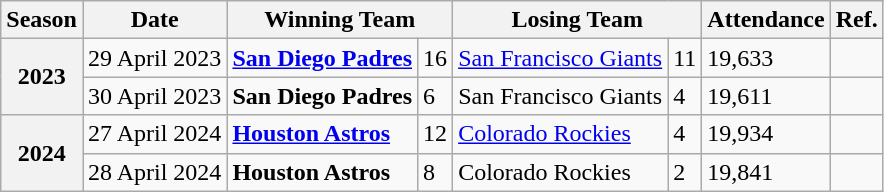<table class="wikitable">
<tr>
<th>Season</th>
<th>Date</th>
<th colspan="2">Winning Team</th>
<th colspan="2">Losing Team</th>
<th>Attendance</th>
<th>Ref.</th>
</tr>
<tr>
<th rowspan="2"><strong>2023</strong></th>
<td>29 April 2023</td>
<td><strong><a href='#'>San Diego Padres</a></strong></td>
<td>16</td>
<td><a href='#'>San Francisco Giants</a></td>
<td>11</td>
<td>19,633</td>
<td></td>
</tr>
<tr>
<td>30 April 2023</td>
<td><strong>San Diego Padres</strong></td>
<td>6</td>
<td>San Francisco Giants</td>
<td>4</td>
<td>19,611</td>
<td></td>
</tr>
<tr>
<th rowspan="2"><strong>2024</strong></th>
<td>27 April 2024</td>
<td><strong><a href='#'>Houston Astros</a></strong></td>
<td>12</td>
<td><a href='#'>Colorado Rockies</a></td>
<td>4</td>
<td>19,934</td>
<td></td>
</tr>
<tr>
<td>28 April 2024</td>
<td><strong>Houston Astros</strong></td>
<td>8</td>
<td>Colorado Rockies</td>
<td>2</td>
<td>19,841</td>
<td></td>
</tr>
</table>
